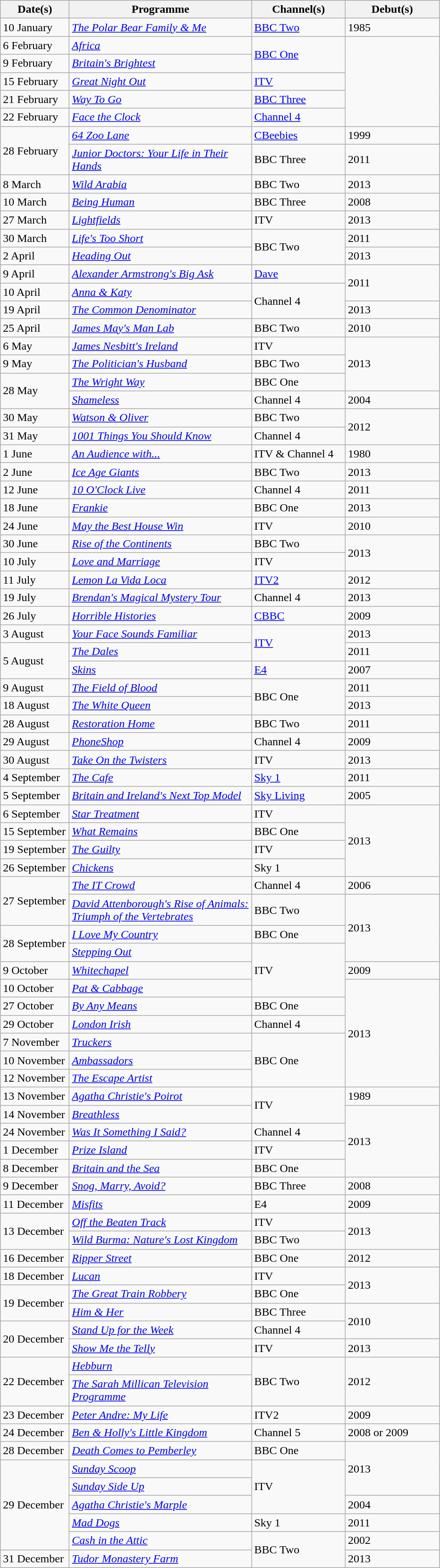<table class="wikitable">
<tr>
<th width=90>Date(s)</th>
<th width=250>Programme</th>
<th width=125>Channel(s)</th>
<th width=125>Debut(s)</th>
</tr>
<tr>
<td>10 January</td>
<td><em><a href='#'>The Polar Bear Family & Me</a></em></td>
<td rowspan="1"><a href='#'>BBC Two</a></td>
<td>1985</td>
</tr>
<tr>
<td>6 February</td>
<td><em><a href='#'>Africa</a></em></td>
<td rowspan="2"><a href='#'>BBC One</a></td>
</tr>
<tr>
<td>9 February</td>
<td><em><a href='#'>Britain's Brightest</a></em></td>
</tr>
<tr>
<td>15 February</td>
<td><em><a href='#'>Great Night Out</a></em></td>
<td><a href='#'>ITV</a></td>
</tr>
<tr>
<td>21 February</td>
<td><em><a href='#'>Way To Go</a></em></td>
<td><a href='#'>BBC Three</a></td>
</tr>
<tr>
<td>22 February</td>
<td><em><a href='#'>Face the Clock</a></em></td>
<td><a href='#'>Channel 4</a></td>
</tr>
<tr>
<td rowspan="2">28 February</td>
<td><em><a href='#'>64 Zoo Lane</a></em></td>
<td><a href='#'>CBeebies</a></td>
<td>1999</td>
</tr>
<tr>
<td><em><a href='#'>Junior Doctors: Your Life in Their Hands</a></em></td>
<td>BBC Three</td>
<td>2011</td>
</tr>
<tr>
<td>8 March</td>
<td><em><a href='#'>Wild Arabia</a></em></td>
<td>BBC Two</td>
<td>2013</td>
</tr>
<tr>
<td>10 March</td>
<td><em><a href='#'>Being Human</a></em></td>
<td>BBC Three</td>
<td>2008</td>
</tr>
<tr>
<td>27 March</td>
<td><em><a href='#'>Lightfields</a></em></td>
<td>ITV</td>
<td>2013</td>
</tr>
<tr>
<td>30 March</td>
<td><em><a href='#'>Life's Too Short</a></em></td>
<td rowspan=2>BBC Two</td>
<td>2011</td>
</tr>
<tr>
<td>2 April</td>
<td><em><a href='#'>Heading Out</a></em></td>
<td>2013</td>
</tr>
<tr>
<td>9 April</td>
<td><em><a href='#'>Alexander Armstrong's Big Ask</a></em></td>
<td><a href='#'>Dave</a></td>
<td rowspan="2">2011</td>
</tr>
<tr>
<td>10 April</td>
<td><em><a href='#'>Anna & Katy</a></em></td>
<td rowspan="2">Channel 4</td>
</tr>
<tr>
<td>19 April</td>
<td><em><a href='#'>The Common Denominator</a></em></td>
<td>2013</td>
</tr>
<tr>
<td>25 April</td>
<td><em><a href='#'>James May's Man Lab</a></em></td>
<td>BBC Two</td>
<td>2010</td>
</tr>
<tr>
<td>6 May</td>
<td><em><a href='#'>James Nesbitt's Ireland</a></em></td>
<td>ITV</td>
<td rowspan="3">2013</td>
</tr>
<tr>
<td>9 May</td>
<td><em><a href='#'>The Politician's Husband</a></em></td>
<td>BBC Two</td>
</tr>
<tr>
<td rowspan="2">28 May</td>
<td><em><a href='#'>The Wright Way</a></em></td>
<td>BBC One</td>
</tr>
<tr>
<td><em><a href='#'>Shameless</a></em></td>
<td>Channel 4</td>
<td>2004</td>
</tr>
<tr>
<td>30 May</td>
<td><em><a href='#'>Watson & Oliver</a></em></td>
<td>BBC Two</td>
<td rowspan="2">2012</td>
</tr>
<tr>
<td>31 May</td>
<td><em><a href='#'>1001 Things You Should Know</a></em></td>
<td>Channel 4</td>
</tr>
<tr>
<td>1 June</td>
<td><em><a href='#'>An Audience with...</a></em></td>
<td>ITV & Channel 4</td>
<td>1980</td>
</tr>
<tr>
<td>2 June</td>
<td><em><a href='#'>Ice Age Giants</a></em></td>
<td>BBC Two</td>
<td>2013</td>
</tr>
<tr>
<td>12 June</td>
<td><em><a href='#'>10 O'Clock Live</a></em></td>
<td>Channel 4</td>
<td>2011</td>
</tr>
<tr>
<td>18 June</td>
<td><em><a href='#'>Frankie</a></em></td>
<td>BBC One</td>
<td>2013</td>
</tr>
<tr>
<td>24 June</td>
<td><em><a href='#'>May the Best House Win</a></em></td>
<td>ITV</td>
<td>2010</td>
</tr>
<tr>
<td>30 June</td>
<td><em><a href='#'>Rise of the Continents</a></em></td>
<td>BBC Two</td>
<td rowspan="2">2013</td>
</tr>
<tr>
<td>10 July</td>
<td><em><a href='#'>Love and Marriage</a></em></td>
<td>ITV</td>
</tr>
<tr>
<td>11 July</td>
<td><em><a href='#'>Lemon La Vida Loca</a></em></td>
<td><a href='#'>ITV2</a></td>
<td>2012</td>
</tr>
<tr>
<td>19 July</td>
<td><em><a href='#'>Brendan's Magical Mystery Tour</a></em></td>
<td>Channel 4</td>
<td>2013</td>
</tr>
<tr>
<td>26 July</td>
<td><em><a href='#'>Horrible Histories</a></em></td>
<td><a href='#'>CBBC</a></td>
<td>2009</td>
</tr>
<tr>
<td>3 August</td>
<td><em><a href='#'>Your Face Sounds Familiar</a></em></td>
<td rowspan="2"><a href='#'>ITV</a></td>
<td>2013</td>
</tr>
<tr>
<td rowspan="2">5 August</td>
<td><em><a href='#'>The Dales</a></em></td>
<td>2011</td>
</tr>
<tr>
<td><em><a href='#'>Skins</a></em></td>
<td><a href='#'>E4</a></td>
<td>2007</td>
</tr>
<tr>
<td>9 August</td>
<td><em><a href='#'>The Field of Blood</a></em></td>
<td rowspan="2">BBC One</td>
<td>2011</td>
</tr>
<tr>
<td>18 August</td>
<td><em><a href='#'>The White Queen</a></em></td>
<td>2013</td>
</tr>
<tr>
<td>28 August</td>
<td><em><a href='#'>Restoration Home</a></em></td>
<td>BBC Two</td>
<td>2011</td>
</tr>
<tr>
<td>29 August</td>
<td><em><a href='#'>PhoneShop</a></em></td>
<td>Channel 4</td>
<td>2009</td>
</tr>
<tr>
<td>30 August</td>
<td><em><a href='#'>Take On the Twisters</a></em></td>
<td>ITV</td>
<td>2013</td>
</tr>
<tr>
<td>4 September</td>
<td><em><a href='#'>The Cafe</a></em></td>
<td><a href='#'>Sky 1</a></td>
<td>2011</td>
</tr>
<tr>
<td>5 September</td>
<td><em><a href='#'>Britain and Ireland's Next Top Model</a></em></td>
<td><a href='#'>Sky Living</a></td>
<td>2005</td>
</tr>
<tr>
<td>6 September</td>
<td><em><a href='#'>Star Treatment</a></em></td>
<td>ITV</td>
<td rowspan="4">2013</td>
</tr>
<tr>
<td>15 September</td>
<td><em><a href='#'>What Remains</a></em></td>
<td>BBC One</td>
</tr>
<tr>
<td>19 September</td>
<td><em><a href='#'>The Guilty</a></em></td>
<td>ITV</td>
</tr>
<tr>
<td>26 September</td>
<td><em><a href='#'>Chickens</a></em></td>
<td>Sky 1</td>
</tr>
<tr>
<td rowspan="2">27 September</td>
<td><em><a href='#'>The IT Crowd</a></em></td>
<td>Channel 4</td>
<td>2006</td>
</tr>
<tr>
<td><em><a href='#'>David Attenborough's Rise of Animals: Triumph of the Vertebrates</a></em></td>
<td>BBC Two</td>
<td rowspan="3">2013</td>
</tr>
<tr>
<td rowspan="2">28 September</td>
<td><em><a href='#'>I Love My Country</a></em></td>
<td>BBC One</td>
</tr>
<tr>
<td><em><a href='#'>Stepping Out</a></em></td>
<td rowspan="3">ITV</td>
</tr>
<tr>
<td>9 October</td>
<td><em><a href='#'>Whitechapel</a></em></td>
<td>2009</td>
</tr>
<tr>
<td>10 October</td>
<td><em><a href='#'>Pat & Cabbage</a></em></td>
<td rowspan="6">2013</td>
</tr>
<tr>
<td>27 October</td>
<td><em><a href='#'>By Any Means</a></em></td>
<td>BBC One</td>
</tr>
<tr>
<td>29 October</td>
<td><em><a href='#'>London Irish</a></em></td>
<td>Channel 4</td>
</tr>
<tr>
<td>7 November</td>
<td><em><a href='#'>Truckers</a></em></td>
<td rowspan="3">BBC One</td>
</tr>
<tr>
<td>10 November</td>
<td><em><a href='#'>Ambassadors</a></em></td>
</tr>
<tr>
<td>12 November</td>
<td><em><a href='#'>The Escape Artist</a></em></td>
</tr>
<tr>
<td>13 November</td>
<td><em><a href='#'>Agatha Christie's Poirot</a></em></td>
<td rowspan="2">ITV</td>
<td>1989</td>
</tr>
<tr>
<td>14 November</td>
<td><em><a href='#'>Breathless</a></em></td>
<td rowspan="4">2013</td>
</tr>
<tr>
<td>24 November</td>
<td><em><a href='#'>Was It Something I Said?</a></em></td>
<td>Channel 4</td>
</tr>
<tr>
<td>1 December</td>
<td><em><a href='#'>Prize Island</a></em></td>
<td>ITV</td>
</tr>
<tr>
<td>8 December</td>
<td><em><a href='#'>Britain and the Sea</a></em></td>
<td>BBC One</td>
</tr>
<tr>
<td>9 December</td>
<td><em><a href='#'>Snog, Marry, Avoid?</a></em></td>
<td>BBC Three</td>
<td>2008</td>
</tr>
<tr>
<td>11 December</td>
<td><em><a href='#'>Misfits</a></em></td>
<td>E4</td>
<td>2009</td>
</tr>
<tr>
<td rowspan="2">13 December</td>
<td><em><a href='#'>Off the Beaten Track</a></em></td>
<td>ITV</td>
<td rowspan="2">2013</td>
</tr>
<tr>
<td><em><a href='#'>Wild Burma: Nature's Lost Kingdom</a></em></td>
<td>BBC Two</td>
</tr>
<tr>
<td>16 December</td>
<td><em><a href='#'>Ripper Street</a></em></td>
<td>BBC One</td>
<td>2012</td>
</tr>
<tr>
<td>18 December</td>
<td><em><a href='#'>Lucan</a></em></td>
<td>ITV</td>
<td rowspan="2">2013</td>
</tr>
<tr>
<td rowspan="2">19 December</td>
<td><em><a href='#'>The Great Train Robbery</a></em></td>
<td>BBC One</td>
</tr>
<tr>
<td><em><a href='#'>Him & Her</a></em></td>
<td>BBC Three</td>
<td rowspan="2">2010</td>
</tr>
<tr>
<td rowspan="2">20 December</td>
<td><em><a href='#'>Stand Up for the Week</a></em></td>
<td>Channel 4</td>
</tr>
<tr>
<td><em><a href='#'>Show Me the Telly</a></em></td>
<td>ITV</td>
<td>2013</td>
</tr>
<tr>
<td rowspan="2">22 December</td>
<td><em><a href='#'>Hebburn</a></em></td>
<td rowspan="2">BBC Two</td>
<td rowspan="2">2012</td>
</tr>
<tr>
<td><em><a href='#'>The Sarah Millican Television Programme</a></em></td>
</tr>
<tr>
<td>23 December</td>
<td><em><a href='#'>Peter Andre: My Life</a></em></td>
<td>ITV2</td>
<td>2009</td>
</tr>
<tr>
<td>24 December</td>
<td><em><a href='#'>Ben & Holly's Little Kingdom</a></em></td>
<td>Channel 5</td>
<td>2008 or 2009</td>
</tr>
<tr>
<td>28 December</td>
<td><em><a href='#'>Death Comes to Pemberley</a></em></td>
<td>BBC One</td>
<td rowspan="3">2013</td>
</tr>
<tr>
<td rowspan="5">29 December</td>
<td><em><a href='#'>Sunday Scoop</a></em></td>
<td rowspan="3">ITV</td>
</tr>
<tr>
<td><em><a href='#'>Sunday Side Up</a></em></td>
</tr>
<tr>
<td><em><a href='#'>Agatha Christie's Marple</a></em></td>
<td>2004</td>
</tr>
<tr>
<td><em><a href='#'>Mad Dogs</a></em></td>
<td>Sky 1</td>
<td>2011</td>
</tr>
<tr>
<td><em><a href='#'>Cash in the Attic</a></em></td>
<td rowspan="2">BBC Two</td>
<td>2002</td>
</tr>
<tr>
<td>31 December</td>
<td><em><a href='#'>Tudor Monastery Farm</a></em></td>
<td>2013</td>
</tr>
</table>
